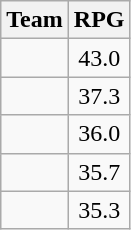<table class=wikitable>
<tr>
<th>Team</th>
<th>RPG</th>
</tr>
<tr>
<td></td>
<td align=center>43.0</td>
</tr>
<tr>
<td></td>
<td align=center>37.3</td>
</tr>
<tr>
<td></td>
<td align=center>36.0</td>
</tr>
<tr>
<td></td>
<td align=center>35.7</td>
</tr>
<tr>
<td></td>
<td align=center>35.3</td>
</tr>
</table>
